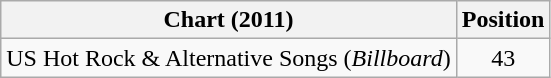<table class="wikitable">
<tr>
<th>Chart (2011)</th>
<th>Position</th>
</tr>
<tr>
<td>US Hot Rock & Alternative Songs (<em>Billboard</em>)</td>
<td align="center">43</td>
</tr>
</table>
